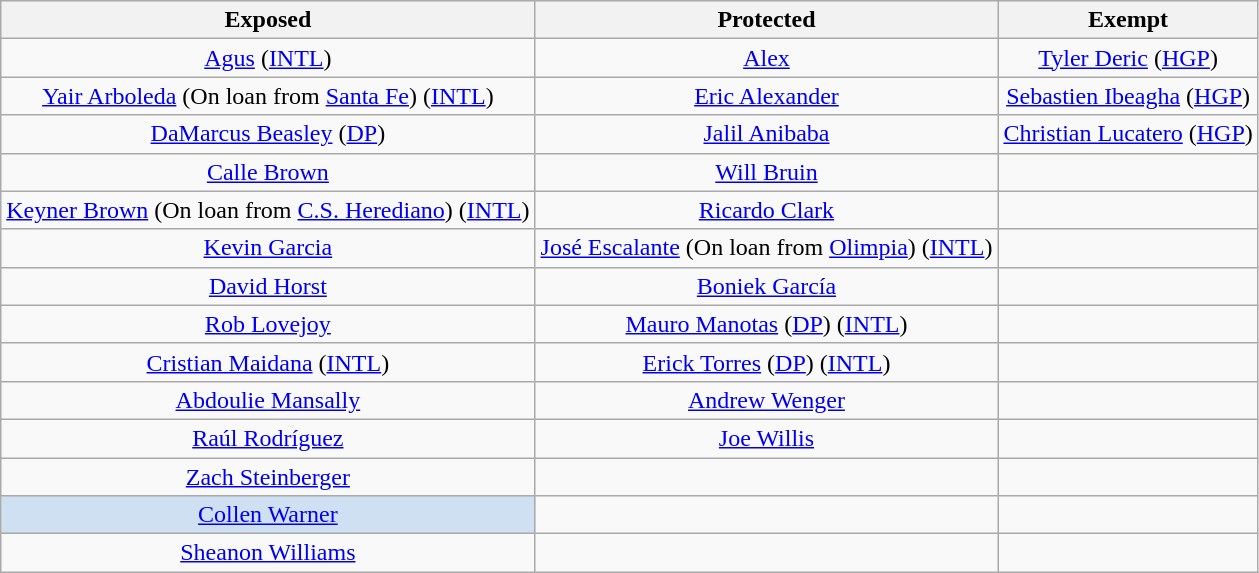<table class="wikitable" style="text-align:center">
<tr>
<th>Exposed</th>
<th>Protected</th>
<th>Exempt</th>
</tr>
<tr>
<td><a href='#'>Agus</a> (<a href='#'>INTL</a>)</td>
<td><a href='#'>Alex</a></td>
<td><a href='#'>Tyler Deric</a> (<a href='#'>HGP</a>)</td>
</tr>
<tr>
<td><a href='#'>Yair Arboleda</a> (On loan from <a href='#'>Santa Fe</a>) (<a href='#'>INTL</a>)</td>
<td><a href='#'>Eric Alexander</a></td>
<td><a href='#'>Sebastien Ibeagha</a> (<a href='#'>HGP</a>)</td>
</tr>
<tr>
<td><a href='#'>DaMarcus Beasley</a> (<a href='#'>DP</a>)</td>
<td><a href='#'>Jalil Anibaba</a></td>
<td><a href='#'>Christian Lucatero</a> (<a href='#'>HGP</a>)</td>
</tr>
<tr>
<td><a href='#'>Calle Brown</a></td>
<td><a href='#'>Will Bruin</a></td>
<td></td>
</tr>
<tr>
<td><a href='#'>Keyner Brown</a> (On loan from <a href='#'>C.S. Herediano</a>) (<a href='#'>INTL</a>)</td>
<td><a href='#'>Ricardo Clark</a></td>
<td></td>
</tr>
<tr>
<td><a href='#'>Kevin Garcia</a></td>
<td><a href='#'>José Escalante</a> (On loan from <a href='#'>Olimpia</a>) (<a href='#'>INTL</a>)</td>
<td></td>
</tr>
<tr>
<td><a href='#'>David Horst</a></td>
<td><a href='#'>Boniek García</a></td>
<td></td>
</tr>
<tr>
<td><a href='#'>Rob Lovejoy</a></td>
<td><a href='#'>Mauro Manotas</a> (<a href='#'>DP</a>) (<a href='#'>INTL</a>)</td>
<td></td>
</tr>
<tr>
<td><a href='#'>Cristian Maidana</a> (<a href='#'>INTL</a>)</td>
<td><a href='#'>Erick Torres</a> (<a href='#'>DP</a>) (<a href='#'>INTL</a>)</td>
<td></td>
</tr>
<tr>
<td><a href='#'>Abdoulie Mansally</a></td>
<td><a href='#'>Andrew Wenger</a></td>
<td></td>
</tr>
<tr>
<td><a href='#'>Raúl Rodríguez</a></td>
<td><a href='#'>Joe Willis</a></td>
<td></td>
</tr>
<tr>
<td><a href='#'>Zach Steinberger</a></td>
<td></td>
<td></td>
</tr>
<tr>
<td style="background: #CEE0F2"><a href='#'>Collen Warner</a></td>
<td></td>
<td></td>
</tr>
<tr>
<td><a href='#'>Sheanon Williams</a></td>
<td></td>
<td></td>
</tr>
</table>
